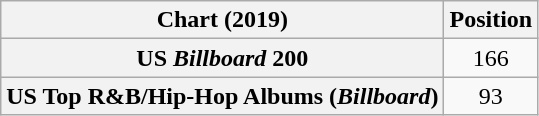<table class="wikitable sortable plainrowheaders" style="text-align:center">
<tr>
<th>Chart (2019)</th>
<th>Position</th>
</tr>
<tr>
<th scope="row">US <em>Billboard</em> 200</th>
<td>166</td>
</tr>
<tr>
<th scope="row">US Top R&B/Hip-Hop Albums (<em>Billboard</em>)</th>
<td>93</td>
</tr>
</table>
